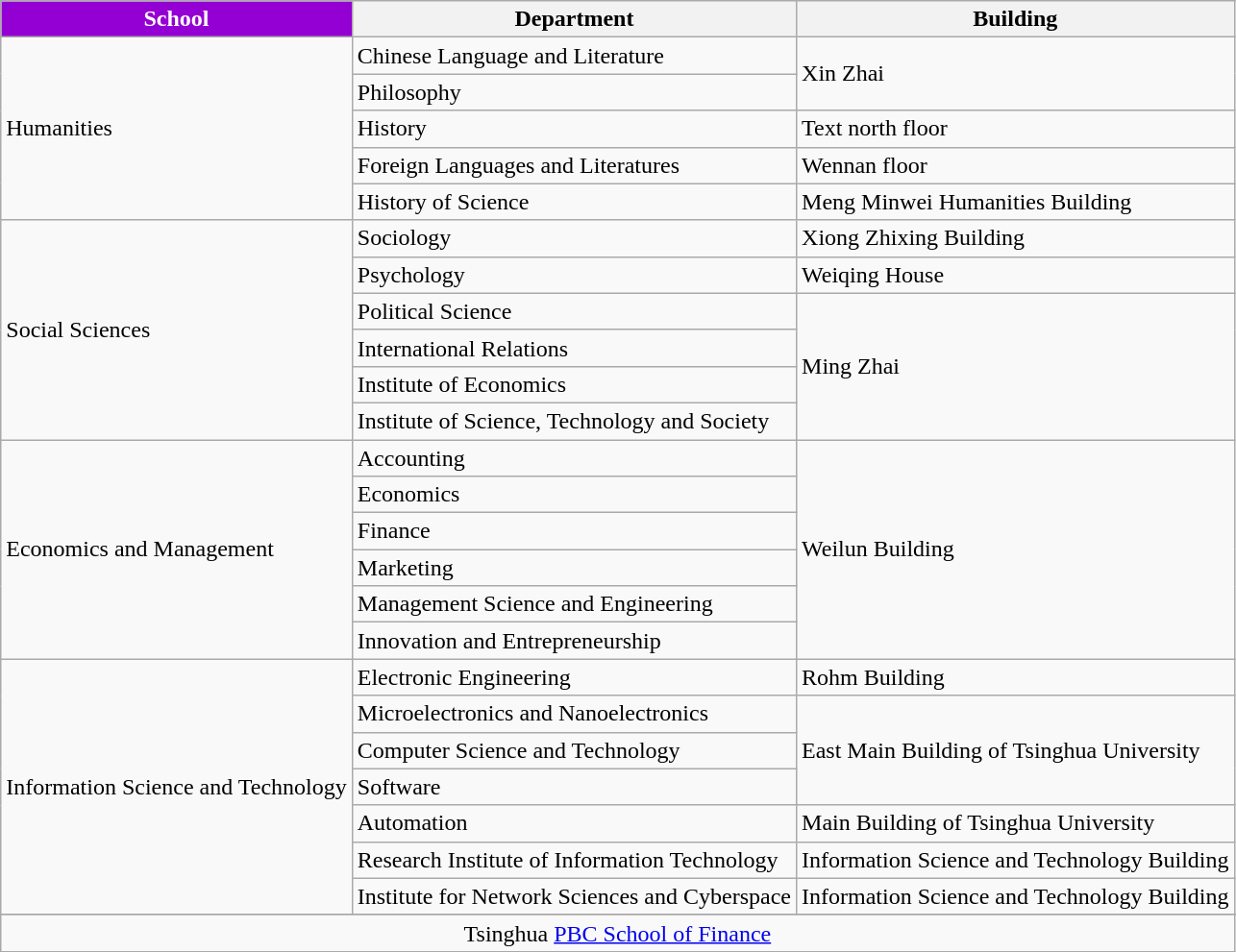<table class="wikitable">
<tr>
<th style="background:#9400d3;color:white">School</th>
<th>Department</th>
<th>Building</th>
</tr>
<tr>
<td rowspan="5">Humanities<br></td>
<td>Chinese Language and Literature</td>
<td rowspan="2">Xin Zhai</td>
</tr>
<tr>
<td>Philosophy</td>
</tr>
<tr>
<td>History</td>
<td>Text north floor</td>
</tr>
<tr>
<td>Foreign Languages and Literatures</td>
<td>Wennan floor</td>
</tr>
<tr>
<td>History of Science</td>
<td>Meng Minwei Humanities Building</td>
</tr>
<tr>
<td rowspan="6">Social Sciences<br></td>
<td>Sociology</td>
<td>Xiong Zhixing Building</td>
</tr>
<tr>
<td>Psychology</td>
<td>Weiqing House</td>
</tr>
<tr>
<td>Political Science</td>
<td rowspan="4">Ming Zhai</td>
</tr>
<tr>
<td>International Relations</td>
</tr>
<tr>
<td>Institute of Economics</td>
</tr>
<tr>
<td>Institute of Science, Technology and Society</td>
</tr>
<tr>
<td rowspan="6">Economics and Management</td>
<td>Accounting</td>
<td rowspan="6">Weilun Building</td>
</tr>
<tr>
<td>Economics</td>
</tr>
<tr>
<td>Finance</td>
</tr>
<tr>
<td>Marketing</td>
</tr>
<tr>
<td>Management Science and Engineering</td>
</tr>
<tr>
<td>Innovation and Entrepreneurship</td>
</tr>
<tr>
<td rowspan="7">Information Science and Technology<br></td>
<td>Electronic Engineering</td>
<td>Rohm Building</td>
</tr>
<tr>
<td>Microelectronics and Nanoelectronics</td>
<td rowspan="3">East Main Building of Tsinghua University</td>
</tr>
<tr>
<td>Computer Science and Technology</td>
</tr>
<tr>
<td>Software</td>
</tr>
<tr>
<td>Automation</td>
<td>Main Building of Tsinghua University</td>
</tr>
<tr>
<td>Research Institute of Information Technology</td>
<td>Information Science and Technology Building</td>
</tr>
<tr>
<td>Institute for Network Sciences and Cyberspace</td>
<td>Information Science and Technology Building</td>
</tr>
<tr>
</tr>
<tr>
<td colspan="3" style="text-align:center;">Tsinghua <a href='#'>PBC School of Finance</a></td>
</tr>
</table>
